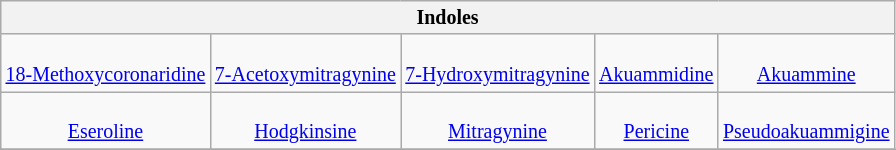<table class="wikitable" style="font-size:smaller; text-align:center">
<tr>
<th colspan="5">Indoles</th>
</tr>
<tr>
<td><br><a href='#'>18-Methoxycoronaridine</a></td>
<td><br><a href='#'>7-Acetoxymitragynine</a></td>
<td><br><a href='#'>7-Hydroxymitragynine</a></td>
<td><br><a href='#'>Akuammidine</a></td>
<td><br><a href='#'>Akuammine</a></td>
</tr>
<tr>
<td><br><a href='#'>Eseroline</a></td>
<td><br><a href='#'>Hodgkinsine</a></td>
<td><br><a href='#'>Mitragynine</a></td>
<td><br><a href='#'>Pericine</a></td>
<td><br><a href='#'>Pseudoakuammigine</a></td>
</tr>
<tr>
</tr>
</table>
